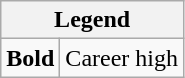<table class="wikitable mw-collapsible mw-collapsed">
<tr>
<th colspan="2">Legend</th>
</tr>
<tr>
<td><strong>Bold</strong></td>
<td>Career high</td>
</tr>
</table>
